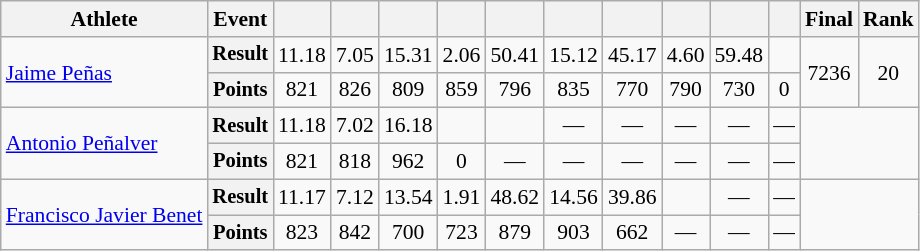<table class="wikitable" style="font-size:90%">
<tr>
<th>Athlete</th>
<th>Event</th>
<th></th>
<th></th>
<th></th>
<th></th>
<th></th>
<th></th>
<th></th>
<th></th>
<th></th>
<th></th>
<th>Final</th>
<th>Rank</th>
</tr>
<tr align=center>
<td rowspan=2 align=left><a href='#'>Jaime Peñas</a></td>
<th style="font-size:95%">Result</th>
<td>11.18</td>
<td>7.05</td>
<td>15.31</td>
<td>2.06</td>
<td>50.41</td>
<td>15.12</td>
<td>45.17</td>
<td>4.60</td>
<td>59.48</td>
<td></td>
<td rowspan=2>7236</td>
<td rowspan=2>20</td>
</tr>
<tr align=center>
<th style="font-size:95%">Points</th>
<td>821</td>
<td>826</td>
<td>809</td>
<td>859</td>
<td>796</td>
<td>835</td>
<td>770</td>
<td>790</td>
<td>730</td>
<td>0</td>
</tr>
<tr align=center>
<td rowspan=2 align=left><a href='#'>Antonio Peñalver</a></td>
<th style="font-size:95%">Result</th>
<td>11.18</td>
<td>7.02</td>
<td>16.18</td>
<td></td>
<td></td>
<td>—</td>
<td>—</td>
<td>—</td>
<td>—</td>
<td>—</td>
<td colspan=2 rowspan=2></td>
</tr>
<tr align=center>
<th style="font-size:95%">Points</th>
<td>821</td>
<td>818</td>
<td>962</td>
<td>0</td>
<td>—</td>
<td>—</td>
<td>—</td>
<td>—</td>
<td>—</td>
<td>—</td>
</tr>
<tr align=center>
<td rowspan=2 align=left><a href='#'>Francisco Javier Benet</a></td>
<th style="font-size:95%">Result</th>
<td>11.17</td>
<td>7.12</td>
<td>13.54</td>
<td>1.91</td>
<td>48.62</td>
<td>14.56</td>
<td>39.86</td>
<td></td>
<td>—</td>
<td>—</td>
<td colspan=2 rowspan=2></td>
</tr>
<tr align=center>
<th style="font-size:95%">Points</th>
<td>823</td>
<td>842</td>
<td>700</td>
<td>723</td>
<td>879</td>
<td>903</td>
<td>662</td>
<td>—</td>
<td>—</td>
<td>—</td>
</tr>
</table>
